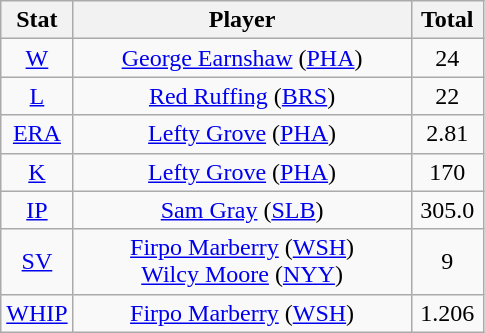<table class="wikitable" style="text-align:center;">
<tr>
<th style="width:15%;">Stat</th>
<th>Player</th>
<th style="width:15%;">Total</th>
</tr>
<tr>
<td><a href='#'>W</a></td>
<td><a href='#'>George Earnshaw</a> (<a href='#'>PHA</a>)</td>
<td>24</td>
</tr>
<tr>
<td><a href='#'>L</a></td>
<td><a href='#'>Red Ruffing</a> (<a href='#'>BRS</a>)</td>
<td>22</td>
</tr>
<tr>
<td><a href='#'>ERA</a></td>
<td><a href='#'>Lefty Grove</a> (<a href='#'>PHA</a>)</td>
<td>2.81</td>
</tr>
<tr>
<td><a href='#'>K</a></td>
<td><a href='#'>Lefty Grove</a> (<a href='#'>PHA</a>)</td>
<td>170</td>
</tr>
<tr>
<td><a href='#'>IP</a></td>
<td><a href='#'>Sam Gray</a> (<a href='#'>SLB</a>)</td>
<td>305.0</td>
</tr>
<tr>
<td><a href='#'>SV</a></td>
<td><a href='#'>Firpo Marberry</a> (<a href='#'>WSH</a>)<br><a href='#'>Wilcy Moore</a> (<a href='#'>NYY</a>)</td>
<td>9</td>
</tr>
<tr>
<td><a href='#'>WHIP</a></td>
<td><a href='#'>Firpo Marberry</a> (<a href='#'>WSH</a>)</td>
<td>1.206</td>
</tr>
</table>
